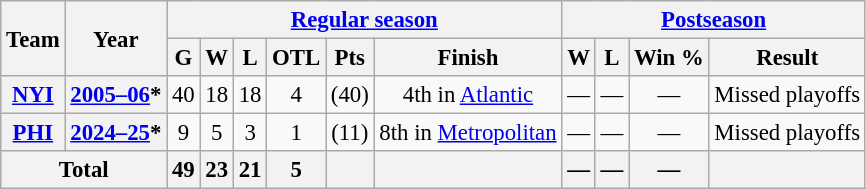<table class="wikitable" style="font-size: 95%; text-align:center;">
<tr>
<th rowspan="2">Team</th>
<th rowspan="2">Year</th>
<th colspan="6"><a href='#'>Regular season</a></th>
<th colspan="4"><a href='#'>Postseason</a></th>
</tr>
<tr>
<th>G</th>
<th>W</th>
<th>L</th>
<th>OTL</th>
<th>Pts</th>
<th>Finish</th>
<th>W</th>
<th>L</th>
<th>Win %</th>
<th>Result</th>
</tr>
<tr>
<th><a href='#'>NYI</a></th>
<th><a href='#'>2005–06</a>*</th>
<td>40</td>
<td>18</td>
<td>18</td>
<td>4</td>
<td>(40)</td>
<td>4th in <a href='#'>Atlantic</a></td>
<td>—</td>
<td>—</td>
<td>—</td>
<td>Missed playoffs</td>
</tr>
<tr>
<th><a href='#'>PHI</a></th>
<th><a href='#'>2024–25</a>*</th>
<td>9</td>
<td>5</td>
<td>3</td>
<td>1</td>
<td>(11)</td>
<td>8th in <a href='#'>Metropolitan</a></td>
<td>—</td>
<td>—</td>
<td>—</td>
<td>Missed playoffs</td>
</tr>
<tr>
<th colspan="2">Total</th>
<th>49</th>
<th>23</th>
<th>21</th>
<th>5</th>
<th> </th>
<th> </th>
<th>—</th>
<th>—</th>
<th>—</th>
<th> </th>
</tr>
</table>
